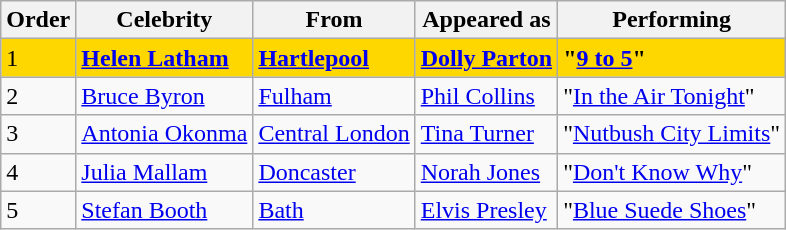<table class="wikitable">
<tr>
<th>Order</th>
<th>Celebrity</th>
<th>From</th>
<th>Appeared as</th>
<th>Performing</th>
</tr>
<tr style="background:gold;">
<td>1</td>
<td><strong><a href='#'>Helen Latham</a></strong></td>
<td><strong><a href='#'>Hartlepool</a></strong></td>
<td><strong><a href='#'>Dolly Parton</a></strong></td>
<td><strong>"<a href='#'>9 to 5</a>"</strong></td>
</tr>
<tr>
<td>2</td>
<td><a href='#'>Bruce Byron</a></td>
<td><a href='#'>Fulham</a></td>
<td><a href='#'>Phil Collins</a></td>
<td>"<a href='#'>In the Air Tonight</a>"</td>
</tr>
<tr>
<td>3</td>
<td><a href='#'>Antonia Okonma</a></td>
<td><a href='#'>Central London</a></td>
<td><a href='#'>Tina Turner</a></td>
<td>"<a href='#'>Nutbush City Limits</a>"</td>
</tr>
<tr>
<td>4</td>
<td><a href='#'>Julia Mallam</a></td>
<td><a href='#'>Doncaster</a></td>
<td><a href='#'>Norah Jones</a></td>
<td>"<a href='#'>Don't Know Why</a>"</td>
</tr>
<tr>
<td>5</td>
<td><a href='#'>Stefan Booth</a></td>
<td><a href='#'>Bath</a></td>
<td><a href='#'>Elvis Presley</a></td>
<td>"<a href='#'>Blue Suede Shoes</a>"</td>
</tr>
</table>
